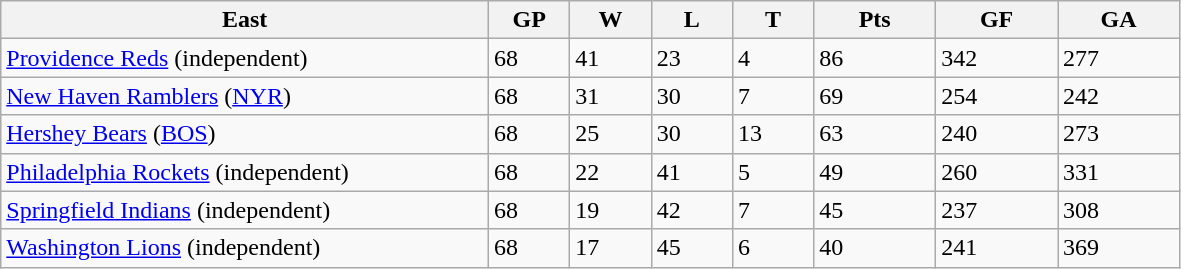<table class="wikitable">
<tr>
<th bgcolor="#DDDDFF" width="30%">East</th>
<th bgcolor="#DDDDFF" width="5%">GP</th>
<th bgcolor="#DDDDFF" width="5%">W</th>
<th bgcolor="#DDDDFF" width="5%">L</th>
<th bgcolor="#DDDDFF" width="5%">T</th>
<th bgcolor="#DDDDFF" width="7.5%">Pts</th>
<th bgcolor="#DDDDFF" width="7.5%">GF</th>
<th bgcolor="#DDDDFF" width="7.5%">GA</th>
</tr>
<tr>
<td><a href='#'>Providence Reds</a> (independent)</td>
<td>68</td>
<td>41</td>
<td>23</td>
<td>4</td>
<td>86</td>
<td>342</td>
<td>277</td>
</tr>
<tr>
<td><a href='#'>New Haven Ramblers</a> (<a href='#'>NYR</a>)</td>
<td>68</td>
<td>31</td>
<td>30</td>
<td>7</td>
<td>69</td>
<td>254</td>
<td>242</td>
</tr>
<tr>
<td><a href='#'>Hershey Bears</a> (<a href='#'>BOS</a>)</td>
<td>68</td>
<td>25</td>
<td>30</td>
<td>13</td>
<td>63</td>
<td>240</td>
<td>273</td>
</tr>
<tr>
<td><a href='#'>Philadelphia Rockets</a> (independent)</td>
<td>68</td>
<td>22</td>
<td>41</td>
<td>5</td>
<td>49</td>
<td>260</td>
<td>331</td>
</tr>
<tr>
<td><a href='#'>Springfield Indians</a> (independent)</td>
<td>68</td>
<td>19</td>
<td>42</td>
<td>7</td>
<td>45</td>
<td>237</td>
<td>308</td>
</tr>
<tr>
<td><a href='#'>Washington Lions</a> (independent)</td>
<td>68</td>
<td>17</td>
<td>45</td>
<td>6</td>
<td>40</td>
<td>241</td>
<td>369</td>
</tr>
</table>
